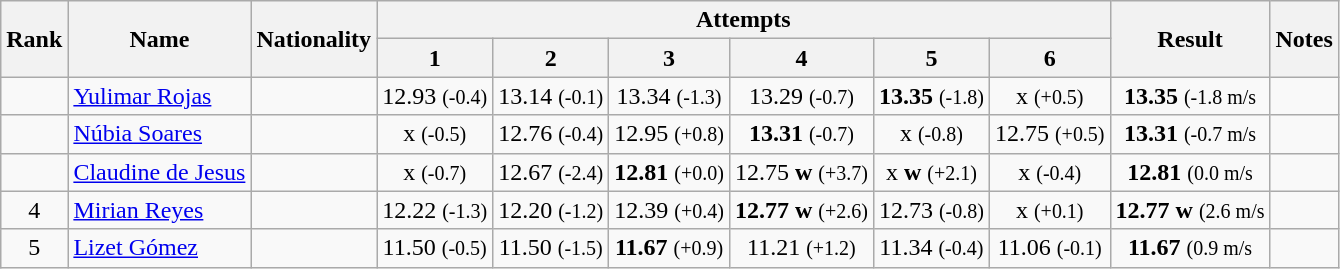<table class="wikitable sortable" style="text-align:center">
<tr>
<th rowspan=2>Rank</th>
<th rowspan=2>Name</th>
<th rowspan=2>Nationality</th>
<th colspan=6>Attempts</th>
<th rowspan=2>Result</th>
<th rowspan=2>Notes</th>
</tr>
<tr>
<th>1</th>
<th>2</th>
<th>3</th>
<th>4</th>
<th>5</th>
<th>6</th>
</tr>
<tr>
<td align=center></td>
<td align=left><a href='#'>Yulimar Rojas</a></td>
<td align=left></td>
<td>12.93 <small>(-0.4)</small></td>
<td>13.14 <small>(-0.1)</small></td>
<td>13.34 <small>(-1.3)</small></td>
<td>13.29 <small>(-0.7)</small></td>
<td><strong>13.35</strong> <small>(-1.8)</small></td>
<td>x <small>(+0.5)</small></td>
<td><strong>13.35</strong> <small>(-1.8 m/s</small></td>
<td></td>
</tr>
<tr>
<td align=center></td>
<td align=left><a href='#'>Núbia Soares</a></td>
<td align=left></td>
<td>x <small>(-0.5)</small></td>
<td>12.76 <small>(-0.4)</small></td>
<td>12.95 <small>(+0.8)</small></td>
<td><strong>13.31</strong> <small>(-0.7)</small></td>
<td>x <small>(-0.8)</small></td>
<td>12.75 <small>(+0.5)</small></td>
<td><strong>13.31</strong> <small>(-0.7 m/s</small></td>
<td></td>
</tr>
<tr>
<td align=center></td>
<td align=left><a href='#'>Claudine de Jesus</a></td>
<td align=left></td>
<td>x <small>(-0.7)</small></td>
<td>12.67 <small>(-2.4)</small></td>
<td><strong>12.81</strong> <small>(+0.0)</small></td>
<td>12.75 <strong>w</strong> <small>(+3.7)</small></td>
<td>x <strong>w</strong> <small>(+2.1)</small></td>
<td>x <small>(-0.4)</small></td>
<td><strong>12.81</strong> <small>(0.0 m/s</small></td>
<td></td>
</tr>
<tr>
<td align=center>4</td>
<td align=left><a href='#'>Mirian Reyes</a></td>
<td align=left></td>
<td>12.22 <small>(-1.3)</small></td>
<td>12.20 <small>(-1.2)</small></td>
<td>12.39 <small>(+0.4)</small></td>
<td><strong>12.77</strong> <strong>w</strong> <small>(+2.6)</small></td>
<td>12.73 <small>(-0.8)</small></td>
<td>x <small>(+0.1)</small></td>
<td><strong>12.77</strong> <strong>w</strong> <small>(2.6 m/s</small></td>
<td></td>
</tr>
<tr>
<td align=center>5</td>
<td align=left><a href='#'>Lizet Gómez</a></td>
<td align=left></td>
<td>11.50 <small>(-0.5)</small></td>
<td>11.50 <small>(-1.5)</small></td>
<td><strong>11.67</strong> <small>(+0.9)</small></td>
<td>11.21 <small>(+1.2)</small></td>
<td>11.34 <small>(-0.4)</small></td>
<td>11.06 <small>(-0.1)</small></td>
<td><strong>11.67</strong> <small>(0.9 m/s</small></td>
<td></td>
</tr>
</table>
